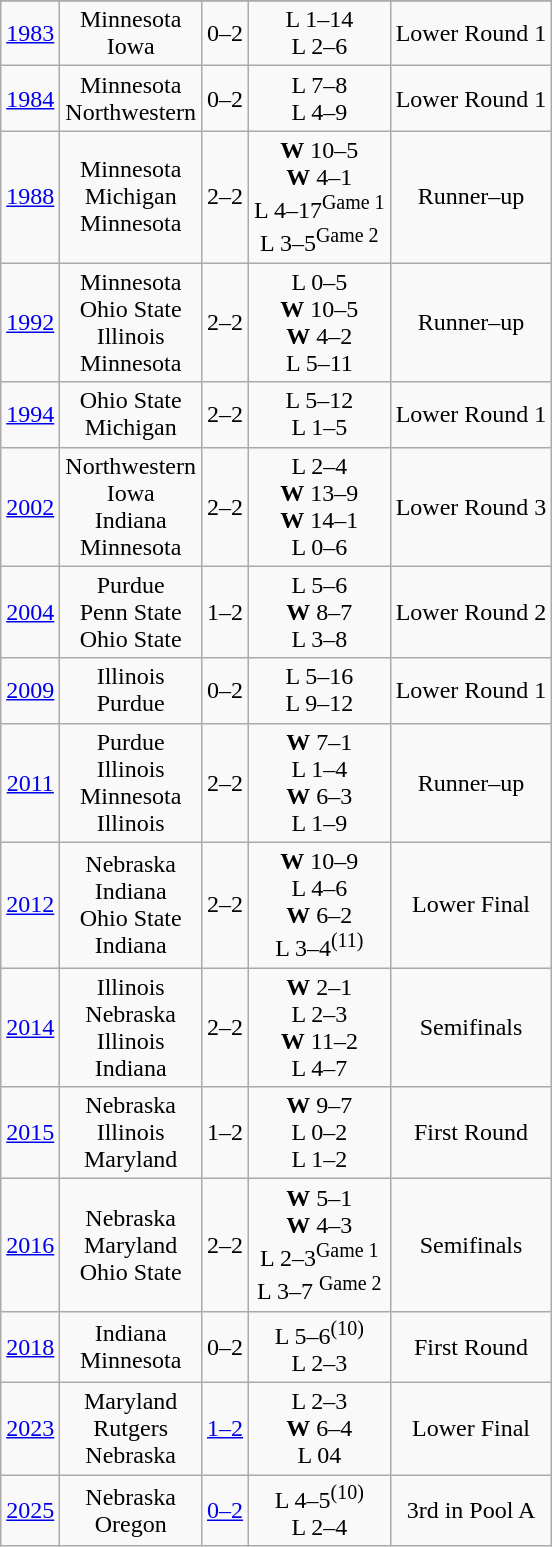<table class="wikitable" style="text-align:center;">
<tr align="center">
</tr>
<tr>
<td><a href='#'>1983</a></td>
<td>Minnesota<br>Iowa</td>
<td>0–2</td>
<td>L 1–14<br>L 2–6</td>
<td>Lower Round 1</td>
</tr>
<tr>
<td><a href='#'>1984</a></td>
<td>Minnesota<br>Northwestern</td>
<td>0–2</td>
<td>L 7–8<br>L 4–9</td>
<td>Lower Round 1</td>
</tr>
<tr>
<td><a href='#'>1988</a></td>
<td>Minnesota<br>Michigan<br>Minnesota</td>
<td>2–2</td>
<td><strong>W</strong> 10–5<br><strong>W</strong> 4–1<br>L 4–17<sup>Game 1</sup><br>L 3–5<sup>Game 2</sup></td>
<td>Runner–up</td>
</tr>
<tr>
<td><a href='#'>1992</a></td>
<td>Minnesota<br>Ohio State<br>Illinois<br>Minnesota</td>
<td>2–2</td>
<td>L 0–5<br><strong>W</strong> 10–5<br><strong>W</strong> 4–2<br>L 5–11</td>
<td>Runner–up</td>
</tr>
<tr>
<td><a href='#'>1994</a></td>
<td>Ohio State<br>Michigan</td>
<td>2–2</td>
<td>L 5–12<br>L 1–5</td>
<td>Lower Round 1</td>
</tr>
<tr>
<td><a href='#'>2002</a></td>
<td>Northwestern<br>Iowa<br>Indiana<br>Minnesota</td>
<td>2–2</td>
<td>L 2–4<br><strong>W</strong> 13–9<br><strong>W</strong> 14–1<br>L 0–6</td>
<td>Lower Round 3</td>
</tr>
<tr>
<td><a href='#'>2004</a></td>
<td>Purdue<br>Penn State<br>Ohio State</td>
<td>1–2</td>
<td>L 5–6<br><strong>W</strong> 8–7<br>L 3–8</td>
<td>Lower Round 2</td>
</tr>
<tr>
<td><a href='#'>2009</a></td>
<td>Illinois<br>Purdue</td>
<td>0–2</td>
<td>L 5–16<br>L 9–12</td>
<td>Lower Round 1</td>
</tr>
<tr>
<td><a href='#'>2011</a></td>
<td>Purdue<br>Illinois<br>Minnesota<br>Illinois</td>
<td>2–2</td>
<td><strong>W</strong> 7–1<br>L 1–4<br><strong>W</strong> 6–3<br>L 1–9</td>
<td>Runner–up</td>
</tr>
<tr>
<td><a href='#'>2012</a></td>
<td>Nebraska<br>Indiana<br>Ohio State<br>Indiana</td>
<td>2–2</td>
<td><strong>W</strong> 10–9<br>L 4–6<br><strong>W</strong> 6–2<br>L 3–4<sup>(11)</sup></td>
<td>Lower Final</td>
</tr>
<tr>
<td><a href='#'>2014</a></td>
<td>Illinois<br>Nebraska<br>Illinois<br>Indiana</td>
<td>2–2</td>
<td><strong>W</strong> 2–1<br>L 2–3<br><strong>W</strong> 11–2<br>L 4–7</td>
<td>Semifinals</td>
</tr>
<tr>
<td><a href='#'>2015</a></td>
<td>Nebraska<br>Illinois<br>Maryland</td>
<td>1–2</td>
<td><strong>W</strong> 9–7<br>L 0–2<br>L 1–2</td>
<td>First Round</td>
</tr>
<tr>
<td><a href='#'>2016</a></td>
<td>Nebraska<br>Maryland<br>Ohio State</td>
<td>2–2</td>
<td><strong>W</strong> 5–1<br><strong>W</strong> 4–3<br>L 2–3<sup>Game 1 </sup><br>L 3–7 <sup>Game 2 </sup></td>
<td>Semifinals</td>
</tr>
<tr>
<td><a href='#'>2018</a></td>
<td>Indiana<br>Minnesota</td>
<td>0–2</td>
<td>L 5–6<sup>(10)</sup><br>L 2–3</td>
<td>First Round</td>
</tr>
<tr>
<td><a href='#'>2023</a></td>
<td>Maryland<br>Rutgers<br>Nebraska</td>
<td><a href='#'>1–2</a></td>
<td>L 2–3<br><strong>W</strong> 6–4<br>L 04</td>
<td>Lower Final</td>
</tr>
<tr>
<td><a href='#'>2025</a></td>
<td>Nebraska<br>Oregon</td>
<td><a href='#'>0–2</a></td>
<td>L 4–5<sup>(10)</sup><br>L 2–4</td>
<td>3rd in Pool A</td>
</tr>
</table>
